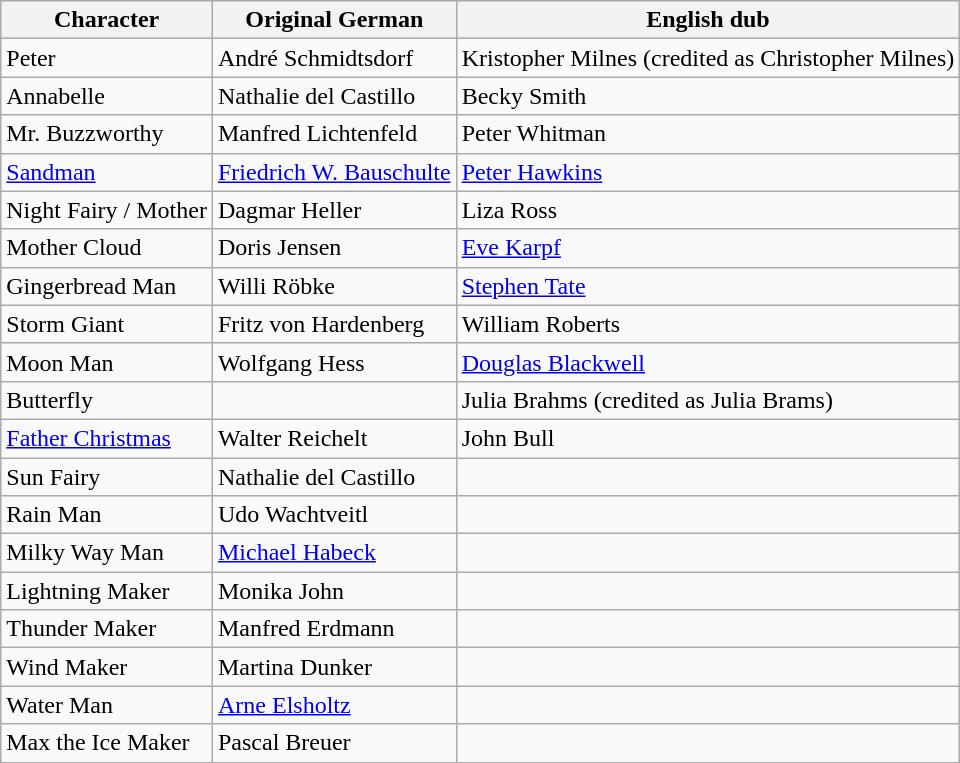<table class="wikitable">
<tr>
<th>Character</th>
<th> Original German</th>
<th> English dub</th>
</tr>
<tr>
<td>Peter</td>
<td>André Schmidtsdorf</td>
<td>Kristopher Milnes (credited as Christopher Milnes)</td>
</tr>
<tr>
<td>Annabelle</td>
<td>Nathalie del Castillo</td>
<td>Becky Smith</td>
</tr>
<tr>
<td>Mr. Buzzworthy</td>
<td>Manfred Lichtenfeld</td>
<td>Peter Whitman</td>
</tr>
<tr>
<td><a href='#'>Sandman</a></td>
<td><a href='#'>Friedrich W. Bauschulte</a></td>
<td><a href='#'>Peter Hawkins</a></td>
</tr>
<tr>
<td>Night Fairy / Mother</td>
<td>Dagmar Heller</td>
<td>Liza Ross</td>
</tr>
<tr>
<td>Mother Cloud</td>
<td>Doris Jensen</td>
<td><a href='#'>Eve Karpf</a></td>
</tr>
<tr>
<td>Gingerbread Man</td>
<td>Willi Röbke</td>
<td><a href='#'>Stephen Tate</a></td>
</tr>
<tr>
<td>Storm Giant</td>
<td>Fritz von Hardenberg</td>
<td>William Roberts</td>
</tr>
<tr>
<td>Moon Man</td>
<td>Wolfgang Hess</td>
<td><a href='#'>Douglas Blackwell</a></td>
</tr>
<tr>
<td>Butterfly</td>
<td></td>
<td>Julia Brahms (credited as Julia Brams)</td>
</tr>
<tr>
<td><a href='#'>Father Christmas</a></td>
<td>Walter Reichelt</td>
<td>John Bull</td>
</tr>
<tr>
<td>Sun Fairy</td>
<td>Nathalie del Castillo</td>
<td></td>
</tr>
<tr>
<td>Rain Man</td>
<td>Udo Wachtveitl</td>
<td></td>
</tr>
<tr>
<td>Milky Way Man</td>
<td><a href='#'>Michael Habeck</a></td>
<td></td>
</tr>
<tr>
<td>Lightning Maker</td>
<td>Monika John</td>
<td></td>
</tr>
<tr>
<td>Thunder Maker</td>
<td>Manfred Erdmann</td>
<td></td>
</tr>
<tr>
<td>Wind Maker</td>
<td>Martina Dunker</td>
<td></td>
</tr>
<tr>
<td>Water Man</td>
<td><a href='#'>Arne Elsholtz</a></td>
<td></td>
</tr>
<tr>
<td>Max the Ice Maker</td>
<td>Pascal Breuer</td>
<td></td>
</tr>
</table>
